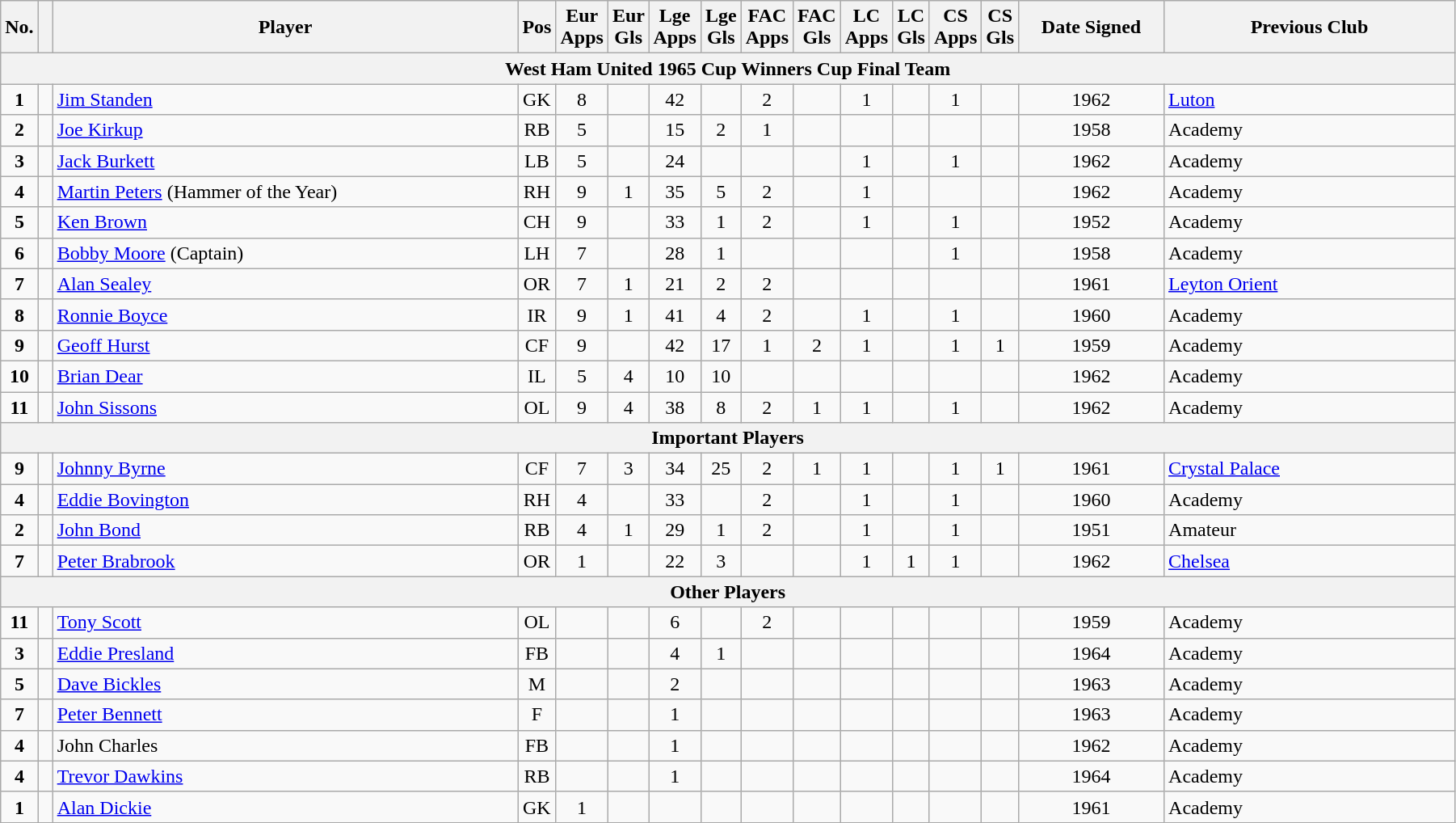<table class="wikitable" style="width:95%;">
<tr>
<th width=1%>No.</th>
<th width=1%></th>
<th !width=37%>Player</th>
<th width=1%>Pos</th>
<th width=1%>Eur Apps</th>
<th width=1%>Eur Gls</th>
<th width=1%>Lge Apps</th>
<th width=1%>Lge Gls</th>
<th width=1%>FAC Apps</th>
<th width=1%>FAC Gls</th>
<th width=1%>LC Apps</th>
<th width=1%>LC Gls</th>
<th width=1%>CS Apps</th>
<th width=1%>CS Gls</th>
<th width=10%>Date Signed</th>
<th width=20%>Previous Club</th>
</tr>
<tr>
<th colspan="16">West Ham United 1965 Cup Winners Cup Final Team</th>
</tr>
<tr>
<td align=center><strong>1</strong></td>
<td align=center></td>
<td><a href='#'>Jim Standen</a></td>
<td align=center>GK</td>
<td align=center>8</td>
<td align=center></td>
<td align=center>42</td>
<td align=center></td>
<td align=center>2</td>
<td align=center></td>
<td align=center>1</td>
<td align=center></td>
<td align=center>1</td>
<td align=center></td>
<td align=center>1962</td>
<td><a href='#'>Luton</a></td>
</tr>
<tr>
<td align=center><strong>2</strong></td>
<td align=center></td>
<td><a href='#'>Joe Kirkup</a></td>
<td align=center>RB</td>
<td align=center>5</td>
<td align=center></td>
<td align=center>15</td>
<td align=center>2</td>
<td align=center>1</td>
<td align=center></td>
<td align=center></td>
<td align=center></td>
<td align=center></td>
<td align=center></td>
<td align=center>1958</td>
<td>Academy</td>
</tr>
<tr>
<td align=center><strong>3</strong></td>
<td align=center></td>
<td><a href='#'>Jack Burkett</a></td>
<td align=center>LB</td>
<td align=center>5</td>
<td align=center></td>
<td align=center>24</td>
<td align=center></td>
<td align=center></td>
<td align=center></td>
<td align=center>1</td>
<td align=center></td>
<td align=center>1</td>
<td align=center></td>
<td align=center>1962</td>
<td>Academy</td>
</tr>
<tr>
<td align=center><strong>4</strong></td>
<td align=center></td>
<td><a href='#'>Martin Peters</a> (Hammer of the Year)</td>
<td align=center>RH</td>
<td align=center>9</td>
<td align=center>1</td>
<td align=center>35</td>
<td align=center>5</td>
<td align=center>2</td>
<td align=center></td>
<td align=center>1</td>
<td align=center></td>
<td align=center></td>
<td align=center></td>
<td align=center>1962</td>
<td>Academy</td>
</tr>
<tr>
<td align=center><strong>5</strong></td>
<td align=center></td>
<td><a href='#'>Ken Brown</a></td>
<td align=center>CH</td>
<td align=center>9</td>
<td align=center></td>
<td align=center>33</td>
<td align=center>1</td>
<td align=center>2</td>
<td align=center></td>
<td align=center>1</td>
<td align=center></td>
<td align=center>1</td>
<td align=center></td>
<td align=center>1952</td>
<td>Academy</td>
</tr>
<tr>
<td align=center><strong>6</strong></td>
<td align=center></td>
<td><a href='#'>Bobby Moore</a> (Captain)</td>
<td align=center>LH</td>
<td align=center>7</td>
<td align=center></td>
<td align=center>28</td>
<td align=center>1</td>
<td align=center></td>
<td align=center></td>
<td align=center></td>
<td align=center></td>
<td align=center>1</td>
<td align=center></td>
<td align=center>1958</td>
<td>Academy</td>
</tr>
<tr>
<td align=center><strong>7</strong></td>
<td align=center></td>
<td><a href='#'>Alan Sealey</a></td>
<td align=center>OR</td>
<td align=center>7</td>
<td align=center>1</td>
<td align=center>21</td>
<td align=center>2</td>
<td align=center>2</td>
<td align=center></td>
<td align=center></td>
<td align=center></td>
<td align=center></td>
<td align=center></td>
<td align=center>1961</td>
<td><a href='#'>Leyton Orient</a></td>
</tr>
<tr>
<td align=center><strong>8</strong></td>
<td align=center></td>
<td><a href='#'>Ronnie Boyce</a></td>
<td align=center>IR</td>
<td align=center>9</td>
<td align=center>1</td>
<td align=center>41</td>
<td align=center>4</td>
<td align=center>2</td>
<td align=center></td>
<td align=center>1</td>
<td align=center></td>
<td align=center>1</td>
<td align=center></td>
<td align=center>1960</td>
<td>Academy</td>
</tr>
<tr>
<td align=center><strong>9</strong></td>
<td align=center></td>
<td><a href='#'>Geoff Hurst</a></td>
<td align=center>CF</td>
<td align=center>9</td>
<td align=center></td>
<td align=center>42</td>
<td align=center>17</td>
<td align=center>1</td>
<td align=center>2</td>
<td align=center>1</td>
<td align=center></td>
<td align=center>1</td>
<td align=center>1</td>
<td align=center>1959</td>
<td>Academy</td>
</tr>
<tr>
<td align=center><strong>10</strong></td>
<td align=center></td>
<td><a href='#'>Brian Dear</a></td>
<td align=center>IL</td>
<td align=center>5</td>
<td align=center>4</td>
<td align=center>10</td>
<td align=center>10</td>
<td align=center></td>
<td align=center></td>
<td align=center></td>
<td align=center></td>
<td align=center></td>
<td align=center></td>
<td align=center>1962</td>
<td>Academy</td>
</tr>
<tr>
<td align=center><strong>11</strong></td>
<td align=center></td>
<td><a href='#'>John Sissons</a></td>
<td align=center>OL</td>
<td align=center>9</td>
<td align=center>4</td>
<td align=center>38</td>
<td align=center>8</td>
<td align=center>2</td>
<td align=center>1</td>
<td align=center>1</td>
<td align=center></td>
<td align=center>1</td>
<td align=center></td>
<td align=center>1962</td>
<td>Academy</td>
</tr>
<tr>
<th colspan="16">Important Players</th>
</tr>
<tr>
<td align=center><strong>9</strong></td>
<td align=center></td>
<td><a href='#'>Johnny Byrne</a></td>
<td align=center>CF</td>
<td align=center>7</td>
<td align=center>3</td>
<td align=center>34</td>
<td align=center>25</td>
<td align=center>2</td>
<td align=center>1</td>
<td align=center>1</td>
<td align=center></td>
<td align=center>1</td>
<td align=center>1</td>
<td align=center>1961</td>
<td><a href='#'>Crystal Palace</a></td>
</tr>
<tr>
<td align=center><strong>4</strong></td>
<td align=center></td>
<td><a href='#'>Eddie Bovington</a></td>
<td align=center>RH</td>
<td align=center>4</td>
<td align=center></td>
<td align=center>33</td>
<td align=center></td>
<td align=center>2</td>
<td align=center></td>
<td align=center>1</td>
<td align=center></td>
<td align=center>1</td>
<td align=center></td>
<td align=center>1960</td>
<td>Academy</td>
</tr>
<tr>
<td align=center><strong>2</strong></td>
<td align=center></td>
<td><a href='#'>John Bond</a></td>
<td align=center>RB</td>
<td align=center>4</td>
<td align=center>1</td>
<td align=center>29</td>
<td align=center>1</td>
<td align=center>2</td>
<td align=center></td>
<td align=center>1</td>
<td align=center></td>
<td align=center>1</td>
<td align=center></td>
<td align=center>1951</td>
<td>Amateur</td>
</tr>
<tr>
<td align=center><strong>7</strong></td>
<td align=center></td>
<td><a href='#'>Peter Brabrook</a></td>
<td align=center>OR</td>
<td align=center>1</td>
<td align=center></td>
<td align=center>22</td>
<td align=center>3</td>
<td align=center></td>
<td align=center></td>
<td align=center>1</td>
<td align=center>1</td>
<td align=center>1</td>
<td align=center></td>
<td align=center>1962</td>
<td><a href='#'>Chelsea</a></td>
</tr>
<tr>
<th colspan="16">Other Players</th>
</tr>
<tr>
<td align=center><strong>11</strong></td>
<td align=center></td>
<td><a href='#'>Tony Scott</a></td>
<td align=center>OL</td>
<td align=center></td>
<td align=center></td>
<td align=center>6</td>
<td align=center></td>
<td align=center>2</td>
<td align=center></td>
<td align=center></td>
<td align=center></td>
<td align=center></td>
<td align=center></td>
<td align=center>1959</td>
<td>Academy</td>
</tr>
<tr>
<td align=center><strong>3</strong></td>
<td align=center></td>
<td><a href='#'>Eddie Presland</a></td>
<td align=center>FB</td>
<td align=center></td>
<td align=center></td>
<td align=center>4</td>
<td align=center>1</td>
<td align=center></td>
<td align=center></td>
<td align=center></td>
<td align=center></td>
<td align=center></td>
<td align=center></td>
<td align=center>1964</td>
<td>Academy</td>
</tr>
<tr>
<td align=center><strong>5</strong></td>
<td align=center></td>
<td><a href='#'>Dave Bickles</a></td>
<td align=center>M</td>
<td align=center></td>
<td align=center></td>
<td align=center>2</td>
<td align=center></td>
<td align=center></td>
<td align=center></td>
<td align=center></td>
<td align=center></td>
<td align=center></td>
<td align=center></td>
<td align=center>1963</td>
<td>Academy</td>
</tr>
<tr>
<td align=center><strong>7</strong></td>
<td align=center></td>
<td><a href='#'>Peter Bennett</a></td>
<td align=center>F</td>
<td align=center></td>
<td align=center></td>
<td align=center>1</td>
<td align=center></td>
<td align=center></td>
<td align=center></td>
<td align=center></td>
<td align=center></td>
<td align=center></td>
<td align=center></td>
<td align=center>1963</td>
<td>Academy</td>
</tr>
<tr>
<td align=center><strong>4</strong></td>
<td align=center></td>
<td>John Charles</td>
<td align=center>FB</td>
<td align=center></td>
<td align=center></td>
<td align=center>1</td>
<td align=center></td>
<td align=center></td>
<td align=center></td>
<td align=center></td>
<td align=center></td>
<td align=center></td>
<td align=center></td>
<td align=center>1962</td>
<td>Academy</td>
</tr>
<tr>
<td align=center><strong>4</strong></td>
<td align=center></td>
<td><a href='#'>Trevor Dawkins</a></td>
<td align=center>RB</td>
<td align=center></td>
<td align=center></td>
<td align=center>1</td>
<td align=center></td>
<td align=center></td>
<td align=center></td>
<td align=center></td>
<td align=center></td>
<td align=center></td>
<td align=center></td>
<td align=center>1964</td>
<td>Academy</td>
</tr>
<tr>
<td align=center><strong>1</strong></td>
<td align=center></td>
<td><a href='#'>Alan Dickie</a></td>
<td align=center>GK</td>
<td align=center>1</td>
<td align=center></td>
<td align=center></td>
<td align=center></td>
<td align=center></td>
<td align=center></td>
<td align=center></td>
<td align=center></td>
<td align=center></td>
<td align=center></td>
<td align=center>1961</td>
<td>Academy</td>
</tr>
</table>
